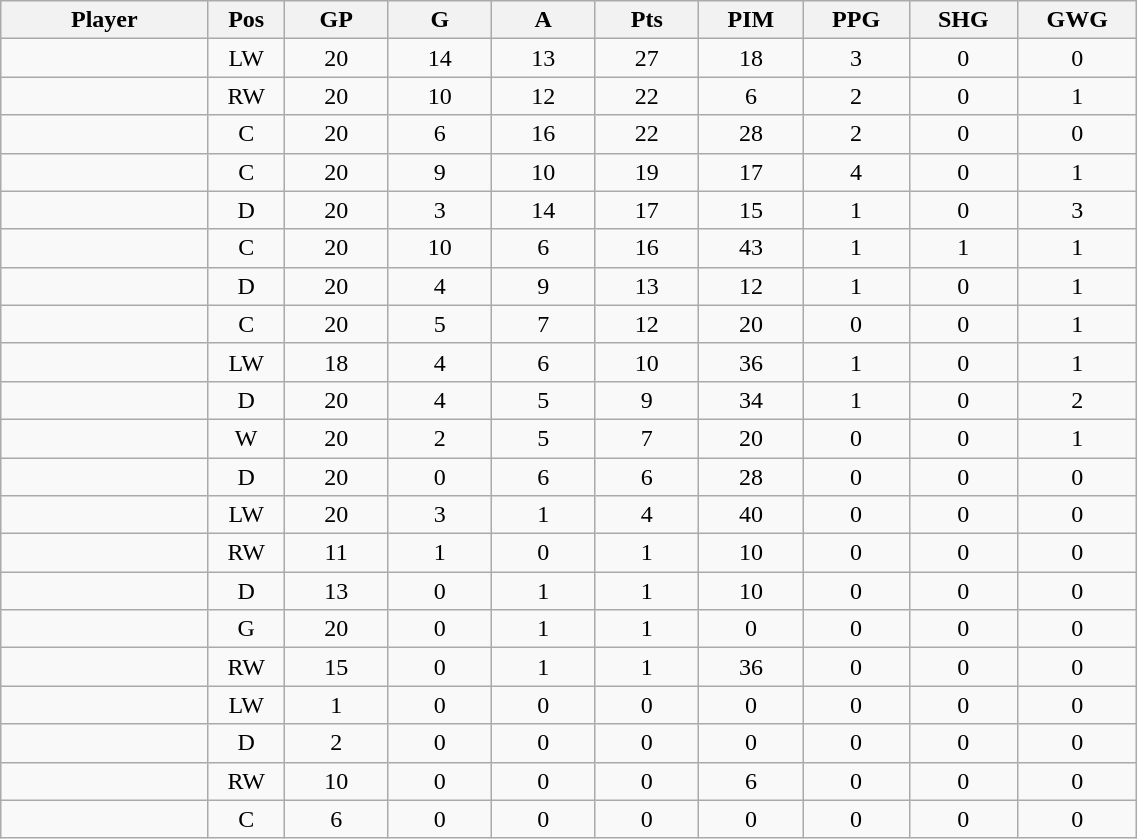<table class="wikitable sortable" width="60%">
<tr ALIGN="center">
<th bgcolor="#DDDDFF" width="10%">Player</th>
<th bgcolor="#DDDDFF" width="3%" title="Position">Pos</th>
<th bgcolor="#DDDDFF" width="5%" title="Games played">GP</th>
<th bgcolor="#DDDDFF" width="5%" title="Goals">G</th>
<th bgcolor="#DDDDFF" width="5%" title="Assists">A</th>
<th bgcolor="#DDDDFF" width="5%" title="Points">Pts</th>
<th bgcolor="#DDDDFF" width="5%" title="Penalties in minutes">PIM</th>
<th bgcolor="#DDDDFF" width="5%" title="Power-play goals">PPG</th>
<th bgcolor="#DDDDFF" width="5%" title="Short-handed goals">SHG</th>
<th bgcolor="#DDDDFF" width="5%" title="Game-winning goals">GWG</th>
</tr>
<tr align="center">
<td align="right"></td>
<td>LW</td>
<td>20</td>
<td>14</td>
<td>13</td>
<td>27</td>
<td>18</td>
<td>3</td>
<td>0</td>
<td>0</td>
</tr>
<tr align="center">
<td align="right"></td>
<td>RW</td>
<td>20</td>
<td>10</td>
<td>12</td>
<td>22</td>
<td>6</td>
<td>2</td>
<td>0</td>
<td>1</td>
</tr>
<tr align="center">
<td align="right"></td>
<td>C</td>
<td>20</td>
<td>6</td>
<td>16</td>
<td>22</td>
<td>28</td>
<td>2</td>
<td>0</td>
<td>0</td>
</tr>
<tr align="center">
<td align="right"></td>
<td>C</td>
<td>20</td>
<td>9</td>
<td>10</td>
<td>19</td>
<td>17</td>
<td>4</td>
<td>0</td>
<td>1</td>
</tr>
<tr align="center">
<td align="right"></td>
<td>D</td>
<td>20</td>
<td>3</td>
<td>14</td>
<td>17</td>
<td>15</td>
<td>1</td>
<td>0</td>
<td>3</td>
</tr>
<tr align="center">
<td align="right"></td>
<td>C</td>
<td>20</td>
<td>10</td>
<td>6</td>
<td>16</td>
<td>43</td>
<td>1</td>
<td>1</td>
<td>1</td>
</tr>
<tr align="center">
<td align="right"></td>
<td>D</td>
<td>20</td>
<td>4</td>
<td>9</td>
<td>13</td>
<td>12</td>
<td>1</td>
<td>0</td>
<td>1</td>
</tr>
<tr align="center">
<td align="right"></td>
<td>C</td>
<td>20</td>
<td>5</td>
<td>7</td>
<td>12</td>
<td>20</td>
<td>0</td>
<td>0</td>
<td>1</td>
</tr>
<tr align="center">
<td align="right"></td>
<td>LW</td>
<td>18</td>
<td>4</td>
<td>6</td>
<td>10</td>
<td>36</td>
<td>1</td>
<td>0</td>
<td>1</td>
</tr>
<tr align="center">
<td align="right"></td>
<td>D</td>
<td>20</td>
<td>4</td>
<td>5</td>
<td>9</td>
<td>34</td>
<td>1</td>
<td>0</td>
<td>2</td>
</tr>
<tr align="center">
<td align="right"></td>
<td>W</td>
<td>20</td>
<td>2</td>
<td>5</td>
<td>7</td>
<td>20</td>
<td>0</td>
<td>0</td>
<td>1</td>
</tr>
<tr align="center">
<td align="right"></td>
<td>D</td>
<td>20</td>
<td>0</td>
<td>6</td>
<td>6</td>
<td>28</td>
<td>0</td>
<td>0</td>
<td>0</td>
</tr>
<tr align="center">
<td align="right"></td>
<td>LW</td>
<td>20</td>
<td>3</td>
<td>1</td>
<td>4</td>
<td>40</td>
<td>0</td>
<td>0</td>
<td>0</td>
</tr>
<tr align="center">
<td align="right"></td>
<td>RW</td>
<td>11</td>
<td>1</td>
<td>0</td>
<td>1</td>
<td>10</td>
<td>0</td>
<td>0</td>
<td>0</td>
</tr>
<tr align="center">
<td align="right"></td>
<td>D</td>
<td>13</td>
<td>0</td>
<td>1</td>
<td>1</td>
<td>10</td>
<td>0</td>
<td>0</td>
<td>0</td>
</tr>
<tr align="center">
<td align="right"></td>
<td>G</td>
<td>20</td>
<td>0</td>
<td>1</td>
<td>1</td>
<td>0</td>
<td>0</td>
<td>0</td>
<td>0</td>
</tr>
<tr align="center">
<td align="right"></td>
<td>RW</td>
<td>15</td>
<td>0</td>
<td>1</td>
<td>1</td>
<td>36</td>
<td>0</td>
<td>0</td>
<td>0</td>
</tr>
<tr align="center">
<td align="right"></td>
<td>LW</td>
<td>1</td>
<td>0</td>
<td>0</td>
<td>0</td>
<td>0</td>
<td>0</td>
<td>0</td>
<td>0</td>
</tr>
<tr align="center">
<td align="right"></td>
<td>D</td>
<td>2</td>
<td>0</td>
<td>0</td>
<td>0</td>
<td>0</td>
<td>0</td>
<td>0</td>
<td>0</td>
</tr>
<tr align="center">
<td align="right"></td>
<td>RW</td>
<td>10</td>
<td>0</td>
<td>0</td>
<td>0</td>
<td>6</td>
<td>0</td>
<td>0</td>
<td>0</td>
</tr>
<tr align="center">
<td align="right"></td>
<td>C</td>
<td>6</td>
<td>0</td>
<td>0</td>
<td>0</td>
<td>0</td>
<td>0</td>
<td>0</td>
<td>0</td>
</tr>
</table>
